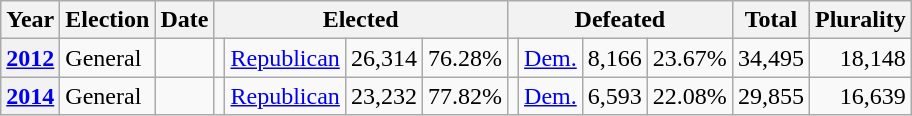<table class=wikitable>
<tr>
<th>Year</th>
<th>Election</th>
<th>Date</th>
<th ! colspan="4">Elected</th>
<th ! colspan="4">Defeated</th>
<th>Total</th>
<th>Plurality</th>
</tr>
<tr>
<th valign="top"><a href='#'>2012</a></th>
<td valign="top">General</td>
<td valign="top"></td>
<td valign="top"></td>
<td valign="top" ><a href='#'>Republican</a></td>
<td valign="top" align="right">26,314</td>
<td valign="top" align="right">76.28%</td>
<td valign="top"></td>
<td valign="top" ><a href='#'>Dem.</a></td>
<td valign="top" align="right">8,166</td>
<td valign="top" align="right">23.67%</td>
<td valign="top" align="right">34,495</td>
<td valign="top" align="right">18,148</td>
</tr>
<tr>
<th valign="top"><a href='#'>2014</a></th>
<td valign="top">General</td>
<td valign="top"></td>
<td valign="top"></td>
<td valign="top" ><a href='#'>Republican</a></td>
<td valign="top" align="right">23,232</td>
<td valign="top" align="right">77.82%</td>
<td valign="top"></td>
<td valign="top" ><a href='#'>Dem.</a></td>
<td valign="top" align="right">6,593</td>
<td valign="top" align="right">22.08%</td>
<td valign="top" align="right">29,855</td>
<td valign="top" align="right">16,639</td>
</tr>
</table>
